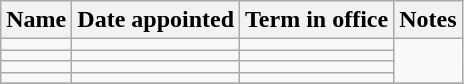<table class="wikitable">
<tr>
<th>Name</th>
<th>Date appointed</th>
<th>Term in office</th>
<th>Notes</th>
</tr>
<tr>
<td></td>
<td align=center></td>
<td align=right></td>
<td rowspan="4"></td>
</tr>
<tr>
<td></td>
<td align=center></td>
<td align=right></td>
</tr>
<tr>
<td></td>
<td align=center></td>
<td align=right></td>
</tr>
<tr>
<td></td>
<td align=center></td>
<td align=right></td>
</tr>
<tr>
</tr>
</table>
